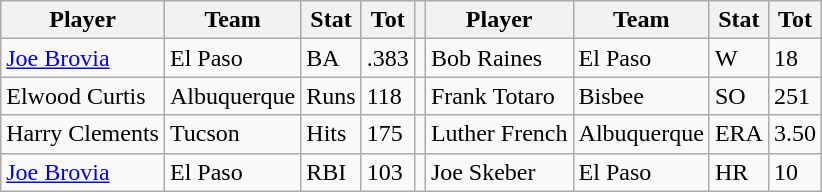<table class="wikitable">
<tr>
<th>Player</th>
<th>Team</th>
<th>Stat</th>
<th>Tot</th>
<th></th>
<th>Player</th>
<th>Team</th>
<th>Stat</th>
<th>Tot</th>
</tr>
<tr>
<td><a href='#'>Joe Brovia</a></td>
<td>El Paso</td>
<td>BA</td>
<td>.383</td>
<td></td>
<td>Bob Raines</td>
<td>El Paso</td>
<td>W</td>
<td>18</td>
</tr>
<tr>
<td>Elwood Curtis</td>
<td>Albuquerque</td>
<td>Runs</td>
<td>118</td>
<td></td>
<td>Frank Totaro</td>
<td>Bisbee</td>
<td>SO</td>
<td>251</td>
</tr>
<tr>
<td>Harry Clements</td>
<td>Tucson</td>
<td>Hits</td>
<td>175</td>
<td></td>
<td>Luther French</td>
<td>Albuquerque</td>
<td>ERA</td>
<td>3.50</td>
</tr>
<tr>
<td><a href='#'>Joe Brovia</a></td>
<td>El Paso</td>
<td>RBI</td>
<td>103</td>
<td></td>
<td>Joe Skeber</td>
<td>El Paso</td>
<td>HR</td>
<td>10</td>
</tr>
</table>
